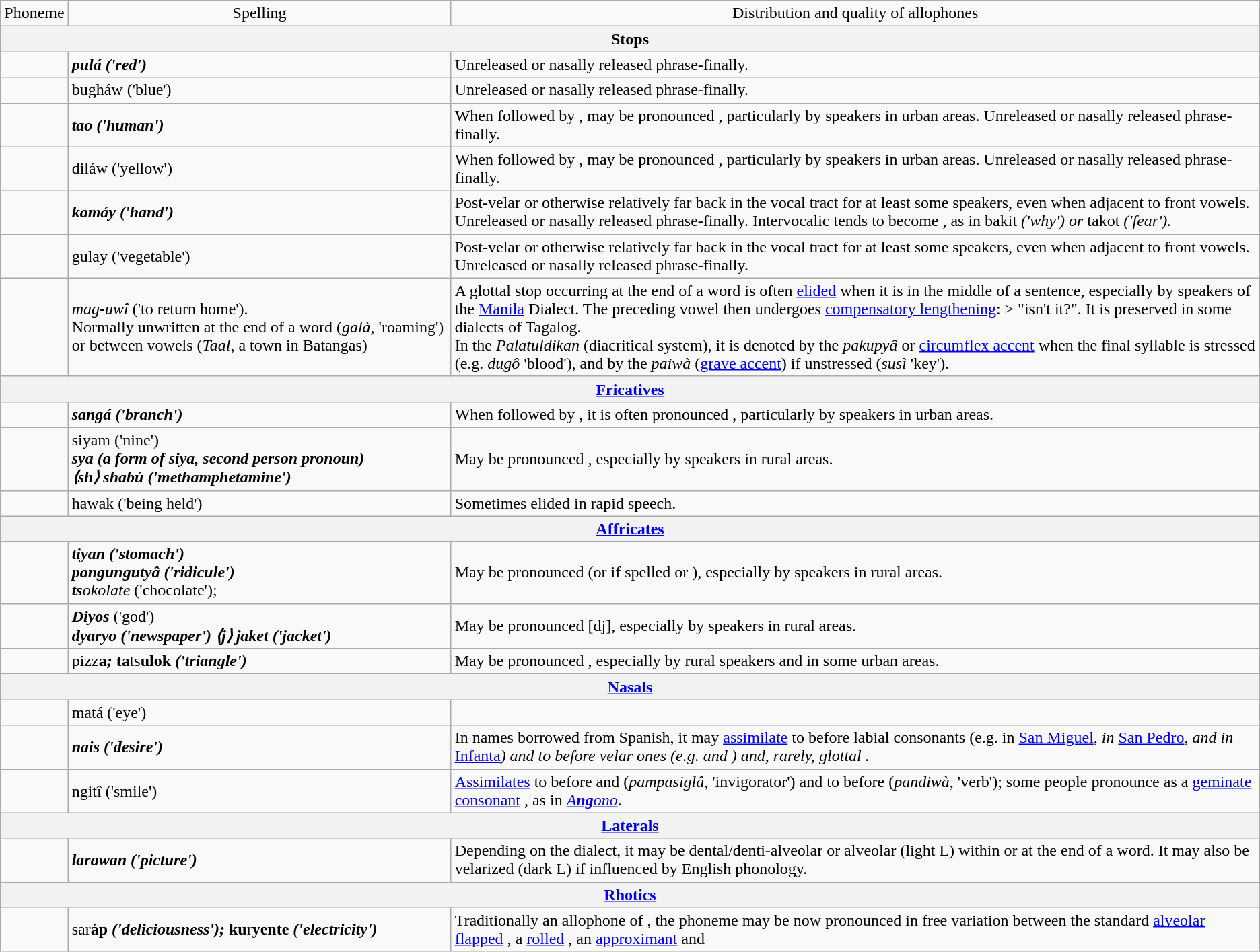<table class="wikitable">
<tr style="text-align: center;">
<td>Phoneme</td>
<td>Spelling</td>
<td>Distribution and quality of allophones</td>
</tr>
<tr>
<th colspan="4" style="text-align: center;"><strong>Stops</strong></th>
</tr>
<tr>
<td></td>
<td> <strong><em>p<strong>ulá<em> ('red')</td>
<td>Unreleased or nasally released phrase-finally.</td>
</tr>
<tr>
<td></td>
<td> </em></strong>b</strong>ugháw</em> ('blue')</td>
<td>Unreleased or nasally released phrase-finally.</td>
</tr>
<tr>
<td></td>
<td> <strong><em>t<strong>ao<em> ('human')</td>
<td>When followed by , may be pronounced , particularly by speakers in urban areas. Unreleased or nasally released phrase-finally.</td>
</tr>
<tr>
<td></td>
<td> </em></strong>d</strong>iláw</em> ('yellow')</td>
<td>When followed by , may be pronounced , particularly by speakers in urban areas. Unreleased or nasally released phrase-finally.</td>
</tr>
<tr>
<td></td>
<td> <strong><em>k<strong>amáy<em> ('hand')</td>
<td>Post-velar  or otherwise relatively far back in the vocal tract for at least some speakers, even when adjacent to front vowels. Unreleased or nasally released phrase-finally. Intervocalic  tends to become , as in </em>bakit<em> ('why') or </em>takot<em> ('fear').</td>
</tr>
<tr>
<td></td>
<td> </em></strong>g</strong>ulay</em> ('vegetable')</td>
<td>Post-velar  or otherwise relatively far back in the vocal tract for at least some speakers, even when adjacent to front vowels. Unreleased or nasally released phrase-finally.</td>
</tr>
<tr>
<td></td>
<td> <em>mag<strong>-</strong>uwî</em> ('to return home'). <br>Normally unwritten at the end of a word (<em>galà</em>, 'roaming') or between vowels (<em>Taal</em>, a town in Batangas)</td>
<td>A glottal stop occurring at the end of a word is often <a href='#'>elided</a> when it is in the middle of a sentence, especially by speakers of the <a href='#'>Manila</a> Dialect. The preceding vowel then undergoes <a href='#'>compensatory lengthening</a>:  >  "isn't it?". It is preserved in some dialects of Tagalog.<br>In the <em>Palatuldikan</em> (diacritical system), it is denoted by the <em>pakupyâ</em>  or  <a href='#'>circumflex accent</a> when the final syllable is stressed (e.g. <em>dugô</em> 'blood'), and by the <em>paiwà</em> (<a href='#'>grave accent</a>) if unstressed (<em>susì</em> 'key').</td>
</tr>
<tr>
<th colspan="4" style="text-align: center;"><strong><a href='#'>Fricatives</a></strong></th>
</tr>
<tr>
<td></td>
<td> <strong><em>s<strong>angá<em> ('branch')</td>
<td>When followed by , it is often pronounced , particularly by speakers in urban areas.</td>
</tr>
<tr>
<td></td>
<td> </em></strong>siy</strong>am</em> ('nine')<br> <strong><em>sy<strong>a<em> (a form of </em>siya<em>, second person pronoun)<br>⟨sh⟩ </em></strong>sh<strong><em>abú ('methamphetamine')</td>
<td>May be pronounced , especially by speakers in rural areas.</td>
</tr>
<tr>
<td></td>
<td> </em></strong>h</strong>awak</em> ('being held')</td>
<td>Sometimes elided in rapid speech.</td>
</tr>
<tr>
<th colspan="4" style="text-align: center;"><strong><a href='#'>Affricates</a></strong></th>
</tr>
<tr>
<td></td>
<td> <strong><em>tiy<strong>an<em> ('stomach')<br> </em>pangungu</strong>ty<strong>â<em> ('ridicule')<br> </em></strong>ts</strong>okolate</em> ('chocolate');</td>
<td>May be pronounced  (or  if spelled  or ), especially by speakers in rural areas.</td>
</tr>
<tr>
<td></td>
<td> <strong><em>Diyos</em></strong> ('god')<br> <strong><em>dy<strong>aryo<em> ('newspaper')
⟨j⟩ </em></strong>j<strong><em>aket ('jacket')</td>
<td>May be pronounced [dj], especially by speakers in rural areas.</td>
</tr>
<tr>
<td></td>
<td> </em>pi</strong>zz<strong>a<em>;  </em>ta</strong>ts<strong>ulok<em> ('triangle')</td>
<td>May be pronounced , especially by rural speakers and in some urban areas.</td>
</tr>
<tr>
<th colspan="4" style="text-align: center;"></strong><a href='#'>Nasals</a><strong></th>
</tr>
<tr>
<td></td>
<td> </em></strong>m</strong>atá</em> ('eye')</td>
<td></td>
</tr>
<tr>
<td></td>
<td> <strong><em>n<strong>ais<em> ('desire')</td>
<td>In names borrowed from Spanish, it may <a href='#'>assimilate</a> to  before labial consonants (e.g.  in </em><a href='#'>San Miguel</a><em>,  in </em><a href='#'>San Pedro</a><em>, and   in </em><a href='#'>Infanta</a><em>) and to  before velar ones (e.g.  and ) and, rarely, glottal .</td>
</tr>
<tr>
<td></td>
<td> </em></strong>ng</strong>itî</em> ('smile')</td>
<td><a href='#'>Assimilates</a> to  before  and  (<em>pampasiglâ</em>, 'invigorator') and to  before  (<em>pandiwà</em>, 'verb'); some people pronounce  as a <a href='#'>geminate consonant</a> , as in <em><a href='#'>A<strong>ng</strong>ono</a></em>.</td>
</tr>
<tr>
<th colspan="4" style="text-align: center;"><strong><a href='#'>Laterals</a></strong></th>
</tr>
<tr>
<td></td>
<td> <strong><em>l<strong>arawan<em> ('picture')</td>
<td>Depending on the dialect, it may be dental/denti-alveolar or alveolar (light L) within or at the end of a word. It may also be velarized (dark L) if influenced by English phonology.</td>
</tr>
<tr>
<th colspan="4" style="text-align: center;"></strong><a href='#'>Rhotics</a><strong></th>
</tr>
<tr>
<td></td>
<td> </em>sa</strong>r<strong>áp<em> ('deliciousness'); </em>ku</strong>r<strong>yente<em> ('electricity')</td>
<td>Traditionally an allophone of , the  phoneme may be now pronounced in free variation between the standard <a href='#'>alveolar flapped</a> , a <a href='#'>rolled</a> , an <a href='#'>approximant</a>  and </td>
</tr>
</table>
